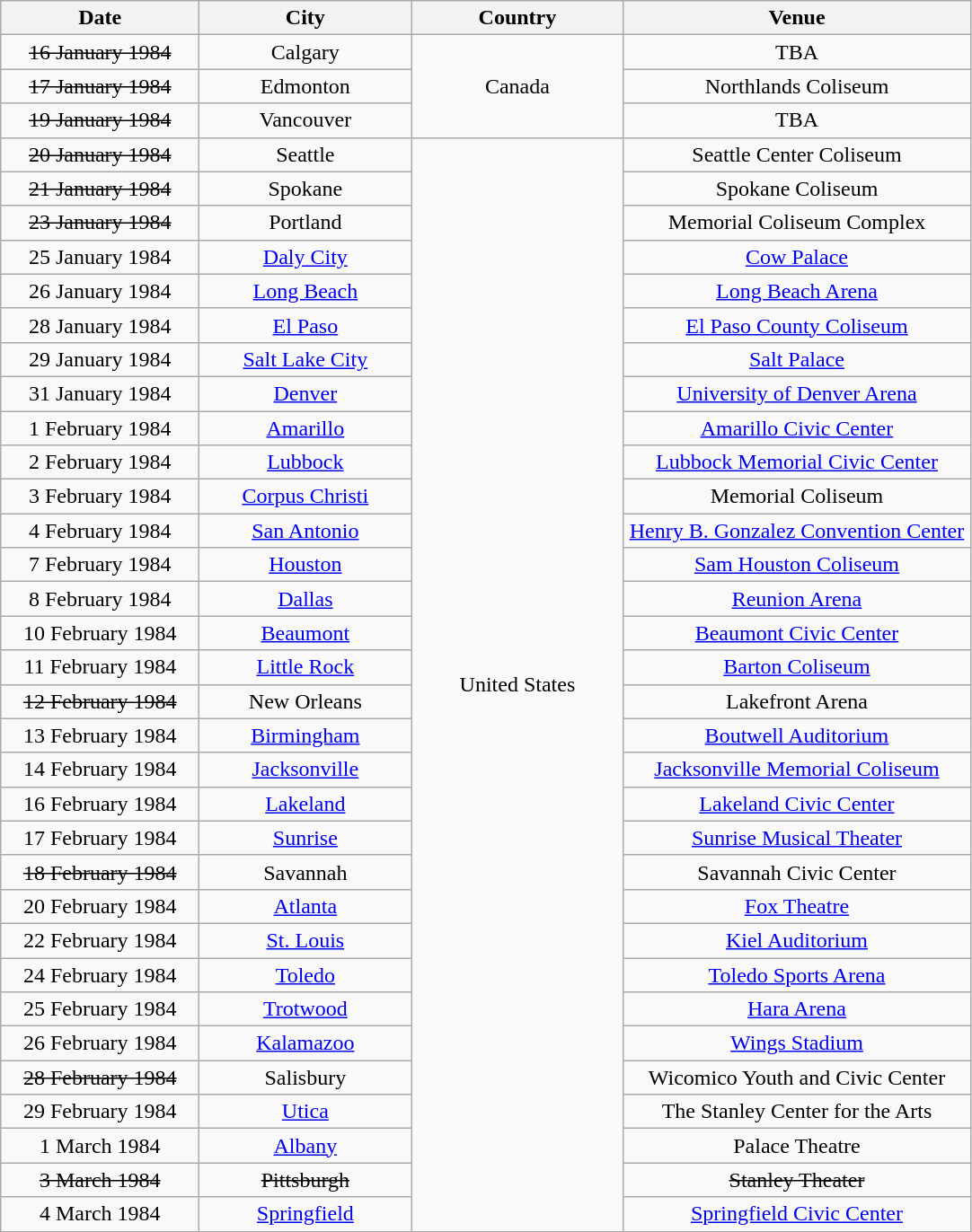<table class="wikitable" style="text-align:center;">
<tr>
<th style="width:140px;">Date</th>
<th style="width:150px;">City</th>
<th style="width:150px;">Country</th>
<th style="width:250px;">Venue</th>
</tr>
<tr>
<td><s>16 January 1984</s></td>
<td>Calgary</td>
<td rowspan="3">Canada</td>
<td>TBA</td>
</tr>
<tr>
<td><s>17 January 1984</s></td>
<td>Edmonton</td>
<td>Northlands Coliseum</td>
</tr>
<tr>
<td><s>19 January 1984</s></td>
<td>Vancouver</td>
<td>TBA</td>
</tr>
<tr>
<td><s>20 January 1984</s></td>
<td>Seattle</td>
<td rowspan="32">United States</td>
<td>Seattle Center Coliseum</td>
</tr>
<tr>
<td><s>21 January 1984</s></td>
<td>Spokane</td>
<td>Spokane Coliseum</td>
</tr>
<tr>
<td><s>23 January 1984</s></td>
<td>Portland</td>
<td>Memorial Coliseum Complex</td>
</tr>
<tr>
<td>25 January 1984</td>
<td><a href='#'>Daly City</a></td>
<td><a href='#'>Cow Palace</a></td>
</tr>
<tr>
<td>26 January 1984</td>
<td><a href='#'>Long Beach</a></td>
<td><a href='#'>Long Beach Arena</a></td>
</tr>
<tr>
<td>28 January 1984</td>
<td><a href='#'>El Paso</a></td>
<td><a href='#'>El Paso County Coliseum</a></td>
</tr>
<tr>
<td>29 January 1984</td>
<td><a href='#'>Salt Lake City</a></td>
<td><a href='#'>Salt Palace</a></td>
</tr>
<tr>
<td>31 January 1984</td>
<td><a href='#'>Denver</a></td>
<td><a href='#'>University of Denver Arena</a></td>
</tr>
<tr>
<td>1 February 1984</td>
<td><a href='#'>Amarillo</a></td>
<td><a href='#'>Amarillo Civic Center</a></td>
</tr>
<tr>
<td>2 February 1984</td>
<td><a href='#'>Lubbock</a></td>
<td><a href='#'>Lubbock Memorial Civic Center</a></td>
</tr>
<tr>
<td>3 February 1984</td>
<td><a href='#'>Corpus Christi</a></td>
<td>Memorial Coliseum</td>
</tr>
<tr>
<td>4 February 1984</td>
<td><a href='#'>San Antonio</a></td>
<td><a href='#'>Henry B. Gonzalez Convention Center</a></td>
</tr>
<tr>
<td>7 February 1984</td>
<td><a href='#'>Houston</a></td>
<td><a href='#'>Sam Houston Coliseum</a></td>
</tr>
<tr>
<td>8 February 1984</td>
<td><a href='#'>Dallas</a></td>
<td><a href='#'>Reunion Arena</a></td>
</tr>
<tr>
<td>10 February 1984</td>
<td><a href='#'>Beaumont</a></td>
<td><a href='#'>Beaumont Civic Center</a></td>
</tr>
<tr>
<td>11 February 1984</td>
<td><a href='#'>Little Rock</a></td>
<td><a href='#'>Barton Coliseum</a></td>
</tr>
<tr>
<td><s>12 February 1984</s></td>
<td>New Orleans</td>
<td>Lakefront Arena</td>
</tr>
<tr>
<td>13 February 1984</td>
<td><a href='#'>Birmingham</a></td>
<td><a href='#'>Boutwell Auditorium</a></td>
</tr>
<tr>
<td>14 February 1984</td>
<td><a href='#'>Jacksonville</a></td>
<td><a href='#'>Jacksonville Memorial Coliseum</a></td>
</tr>
<tr>
<td>16 February 1984</td>
<td><a href='#'>Lakeland</a></td>
<td><a href='#'>Lakeland Civic Center</a></td>
</tr>
<tr>
<td>17 February 1984</td>
<td><a href='#'>Sunrise</a></td>
<td><a href='#'>Sunrise Musical Theater</a></td>
</tr>
<tr>
<td><s>18 February 1984</s></td>
<td>Savannah</td>
<td>Savannah Civic Center</td>
</tr>
<tr>
<td>20 February 1984</td>
<td><a href='#'>Atlanta</a></td>
<td><a href='#'>Fox Theatre</a></td>
</tr>
<tr>
<td>22 February 1984</td>
<td><a href='#'>St. Louis</a></td>
<td><a href='#'>Kiel Auditorium</a></td>
</tr>
<tr>
<td>24 February 1984</td>
<td><a href='#'>Toledo</a></td>
<td><a href='#'>Toledo Sports Arena</a></td>
</tr>
<tr>
<td>25 February 1984</td>
<td><a href='#'>Trotwood</a></td>
<td><a href='#'>Hara Arena</a></td>
</tr>
<tr>
<td>26 February 1984</td>
<td><a href='#'>Kalamazoo</a></td>
<td><a href='#'>Wings Stadium</a></td>
</tr>
<tr>
<td><s>28 February 1984</s></td>
<td>Salisbury</td>
<td>Wicomico Youth and Civic Center</td>
</tr>
<tr>
<td>29 February 1984</td>
<td><a href='#'>Utica</a></td>
<td>The Stanley Center for the Arts</td>
</tr>
<tr>
<td>1 March 1984</td>
<td><a href='#'>Albany</a></td>
<td>Palace Theatre</td>
</tr>
<tr>
<td><s>3 March 1984</s></td>
<td><s>Pittsburgh</s></td>
<td><s>Stanley Theater</s></td>
</tr>
<tr>
<td>4 March 1984</td>
<td><a href='#'>Springfield</a></td>
<td><a href='#'>Springfield Civic Center</a></td>
</tr>
</table>
